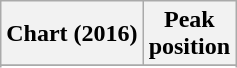<table class="wikitable sortable plainrowheaders" style="text-align:center">
<tr>
<th scope="col">Chart (2016)</th>
<th scope="col">Peak<br> position</th>
</tr>
<tr>
</tr>
<tr>
</tr>
<tr>
</tr>
<tr>
</tr>
<tr>
</tr>
<tr>
</tr>
<tr>
</tr>
<tr>
</tr>
<tr>
</tr>
<tr>
</tr>
<tr>
</tr>
<tr>
</tr>
</table>
